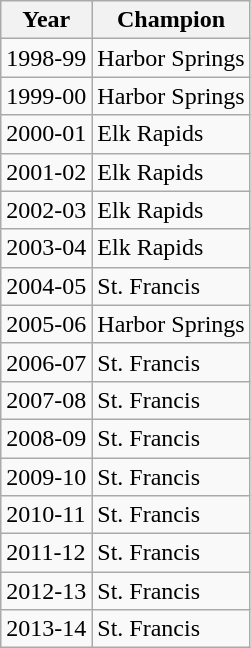<table class=wikitable>
<tr>
<th>Year</th>
<th>Champion</th>
</tr>
<tr>
<td>1998-99</td>
<td>Harbor Springs</td>
</tr>
<tr>
<td>1999-00</td>
<td>Harbor Springs</td>
</tr>
<tr>
<td>2000-01</td>
<td>Elk Rapids</td>
</tr>
<tr>
<td>2001-02</td>
<td>Elk Rapids</td>
</tr>
<tr>
<td>2002-03</td>
<td>Elk Rapids</td>
</tr>
<tr>
<td>2003-04</td>
<td>Elk Rapids</td>
</tr>
<tr>
<td>2004-05</td>
<td>St. Francis</td>
</tr>
<tr>
<td>2005-06</td>
<td>Harbor Springs</td>
</tr>
<tr>
<td>2006-07</td>
<td>St. Francis</td>
</tr>
<tr>
<td>2007-08</td>
<td>St. Francis</td>
</tr>
<tr>
<td>2008-09</td>
<td>St. Francis</td>
</tr>
<tr>
<td>2009-10</td>
<td>St. Francis</td>
</tr>
<tr>
<td>2010-11</td>
<td>St. Francis</td>
</tr>
<tr>
<td>2011-12</td>
<td>St. Francis</td>
</tr>
<tr>
<td>2012-13</td>
<td>St. Francis</td>
</tr>
<tr>
<td>2013-14</td>
<td>St. Francis</td>
</tr>
</table>
